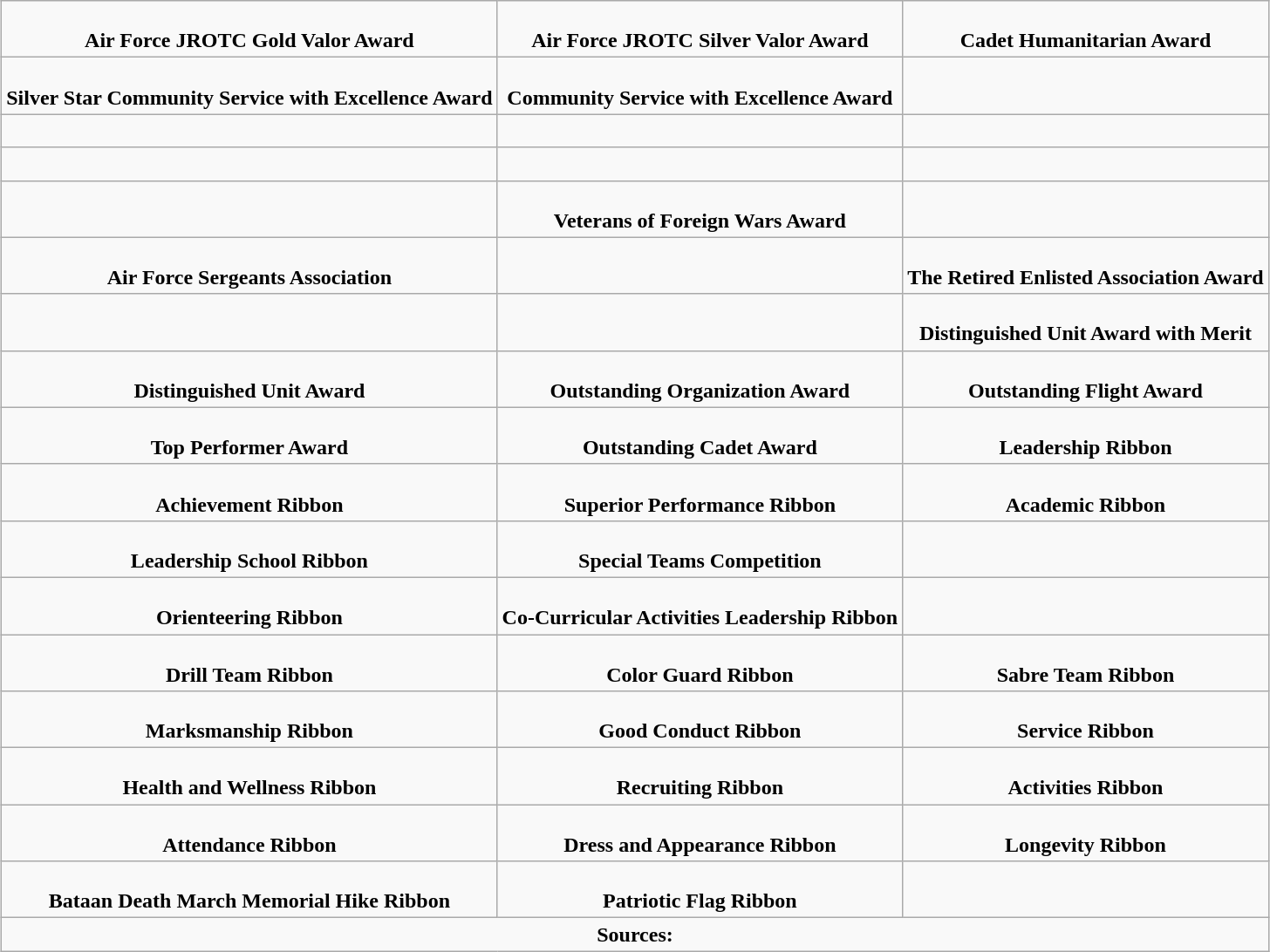<table class="wikitable" style="margin:1em auto; text-align:center;">
<tr style="vertical-align: top;">
<td><br><strong>Air Force JROTC Gold Valor Award</strong></td>
<td><br><strong>Air Force JROTC Silver Valor Award</strong></td>
<td><br><strong>Cadet Humanitarian Award</strong></td>
</tr>
<tr style="vertical-align: top;">
<td><br><strong>Silver Star Community Service with Excellence Award</strong></td>
<td><br><strong>Community Service with Excellence Award</strong></td>
<td><br></td>
</tr>
<tr style="vertical-align: top;">
<td><br></td>
<td><br></td>
<td><br></td>
</tr>
<tr style="vertical-align: top;">
<td><br></td>
<td><br></td>
<td> </td>
</tr>
<tr style="vertical-align: top;">
<td><br><strong></strong></td>
<td><br><strong>Veterans of Foreign Wars Award</strong></td>
<td><br> </td>
</tr>
<tr style="vertical-align: top;">
<td><br><strong>Air Force Sergeants Association</strong></td>
<td><br> </td>
<td><br><strong>The Retired Enlisted Association Award</strong></td>
</tr>
<tr style="vertical-align: top;">
<td><br></td>
<td><br></td>
<td><br><strong>Distinguished Unit Award with Merit</strong></td>
</tr>
<tr style="vertical-align: top;">
<td><br><strong>Distinguished Unit Award</strong></td>
<td><br><strong>Outstanding Organization Award</strong></td>
<td><br><strong>Outstanding Flight Award</strong></td>
</tr>
<tr style="vertical-align: top;">
<td><br><strong>Top Performer Award</strong></td>
<td><br><strong>Outstanding Cadet Award</strong></td>
<td><br><strong>Leadership Ribbon</strong></td>
</tr>
<tr style="vertical-align: top;">
<td><br><strong>Achievement Ribbon</strong></td>
<td><br><strong>Superior Performance Ribbon</strong></td>
<td><br><strong>Academic Ribbon</strong></td>
</tr>
<tr style="vertical-align: top;">
<td><br><strong>Leadership School Ribbon</strong></td>
<td><br><strong>Special Teams Competition</strong></td>
<td> </td>
</tr>
<tr style="vertical-align: top;">
<td><br><strong>Orienteering Ribbon</strong></td>
<td><br><strong>Co-Curricular Activities Leadership Ribbon</strong></td>
<td> </td>
</tr>
<tr style="vertical-align: top;">
<td><br><strong>Drill Team Ribbon</strong></td>
<td><br><strong>Color Guard Ribbon</strong></td>
<td><br><strong>Sabre Team Ribbon</strong></td>
</tr>
<tr style="vertical-align: top;">
<td><br><strong>Marksmanship Ribbon</strong></td>
<td><br><strong>Good Conduct Ribbon</strong></td>
<td><br><strong>Service Ribbon</strong></td>
</tr>
<tr style="vertical-align: top;">
<td><br><strong>Health and Wellness Ribbon</strong></td>
<td><br><strong>Recruiting Ribbon</strong></td>
<td><br><strong>Activities Ribbon</strong></td>
</tr>
<tr style="vertical-align: top;">
<td><br><strong>Attendance Ribbon</strong></td>
<td><br><strong>Dress and Appearance Ribbon</strong></td>
<td><br><strong>Longevity Ribbon</strong></td>
</tr>
<tr style="vertical-align: top;">
<td><br><strong>Bataan Death March Memorial Hike Ribbon</strong></td>
<td><br><strong>Patriotic Flag Ribbon</strong></td>
<td> </td>
</tr>
<tr style="vertical-align: top;">
<td colspan="3"><strong>Sources:</strong></td>
</tr>
</table>
